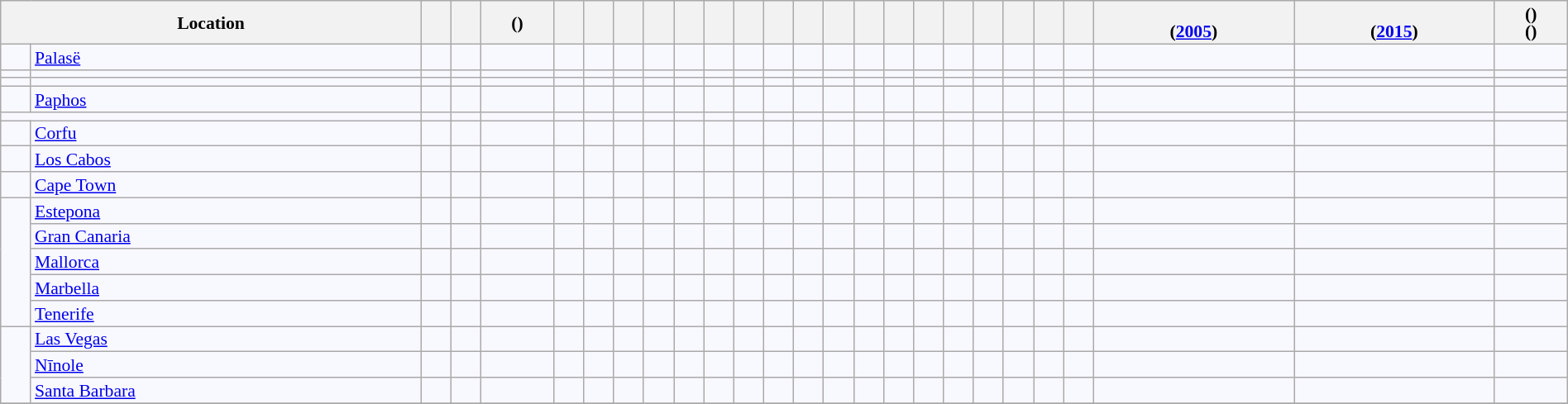<table class="wikitable sortable" style="text-align:left; font-size:90%; line-height:14px; background:#F8F8FF; width:100%;">
<tr>
<th colspan="2">Location</th>
<th class="unsortable"><strong></strong></th>
<th class="unsortable"><strong></strong></th>
<th class="unsortable"><strong> ()</strong></th>
<th class="unsortable"><strong></strong></th>
<th class="unsortable"><strong></strong></th>
<th class="unsortable"><strong></strong></th>
<th class="unsortable"><strong></strong></th>
<th class="unsortable"><strong></strong></th>
<th class="unsortable"><strong></strong></th>
<th class="unsortable"><strong></strong></th>
<th class="unsortable"><br><strong></strong></th>
<th class="unsortable"><strong></strong></th>
<th class="unsortable"><strong></strong></th>
<th class="unsortable"><strong></strong></th>
<th class="unsortable"><strong></strong></th>
<th class="unsortable"><strong></strong></th>
<th class="unsortable"><strong></strong></th>
<th class="unsortable"><strong></strong></th>
<th class="unsortable"><strong></strong></th>
<th class="unsortable"><strong></strong></th>
<th class="unsortable"><strong></strong></th>
<th class="unsortable"><strong><br>(<a href='#'>2005</a>)</strong></th>
<th class="unsortable"><strong><br>(<a href='#'>2015</a>)</strong></th>
<th class="unsortable"><strong> ()<br> ()</strong></th>
</tr>
<tr>
<td></td>
<td><a href='#'>Palasë</a></td>
<td></td>
<td></td>
<td></td>
<td></td>
<td></td>
<td></td>
<td></td>
<td></td>
<td></td>
<td></td>
<td></td>
<td></td>
<td></td>
<td></td>
<td></td>
<td></td>
<td></td>
<td></td>
<td></td>
<td></td>
<td></td>
<td></td>
<td></td>
<td></td>
</tr>
<tr>
<td></td>
<td></td>
<td></td>
<td></td>
<td></td>
<td></td>
<td></td>
<td></td>
<td></td>
<td></td>
<td></td>
<td></td>
<td></td>
<td></td>
<td></td>
<td></td>
<td></td>
<td></td>
<td></td>
<td></td>
<td></td>
<td></td>
<td></td>
<td></td>
<td></td>
<td></td>
</tr>
<tr>
<td></td>
<td></td>
<td></td>
<td></td>
<td></td>
<td></td>
<td></td>
<td></td>
<td></td>
<td></td>
<td></td>
<td></td>
<td></td>
<td></td>
<td></td>
<td></td>
<td></td>
<td></td>
<td></td>
<td></td>
<td></td>
<td></td>
<td></td>
<td></td>
<td></td>
<td></td>
</tr>
<tr>
<td></td>
<td><a href='#'>Paphos</a></td>
<td></td>
<td></td>
<td></td>
<td></td>
<td></td>
<td></td>
<td></td>
<td></td>
<td></td>
<td></td>
<td></td>
<td></td>
<td></td>
<td></td>
<td></td>
<td></td>
<td></td>
<td></td>
<td></td>
<td></td>
<td></td>
<td></td>
<td></td>
<td></td>
</tr>
<tr>
<td colspan="2"></td>
<td></td>
<td></td>
<td></td>
<td></td>
<td></td>
<td></td>
<td></td>
<td></td>
<td></td>
<td></td>
<td></td>
<td></td>
<td></td>
<td></td>
<td></td>
<td></td>
<td></td>
<td></td>
<td></td>
<td></td>
<td></td>
<td></td>
<td></td>
<td></td>
</tr>
<tr>
<td></td>
<td><a href='#'>Corfu</a></td>
<td></td>
<td></td>
<td></td>
<td></td>
<td></td>
<td></td>
<td></td>
<td></td>
<td></td>
<td></td>
<td></td>
<td></td>
<td></td>
<td></td>
<td></td>
<td></td>
<td></td>
<td></td>
<td></td>
<td></td>
<td></td>
<td></td>
<td></td>
<td></td>
</tr>
<tr>
<td></td>
<td><a href='#'>Los Cabos</a></td>
<td></td>
<td></td>
<td></td>
<td></td>
<td></td>
<td></td>
<td></td>
<td></td>
<td></td>
<td></td>
<td></td>
<td></td>
<td></td>
<td></td>
<td></td>
<td></td>
<td></td>
<td></td>
<td></td>
<td></td>
<td></td>
<td></td>
<td></td>
<td></td>
</tr>
<tr>
<td></td>
<td><a href='#'>Cape Town</a></td>
<td></td>
<td></td>
<td></td>
<td></td>
<td></td>
<td></td>
<td></td>
<td></td>
<td></td>
<td></td>
<td></td>
<td></td>
<td></td>
<td></td>
<td></td>
<td></td>
<td></td>
<td></td>
<td></td>
<td></td>
<td></td>
<td></td>
<td></td>
<td></td>
</tr>
<tr>
<td rowspan="5"></td>
<td><a href='#'>Estepona</a></td>
<td></td>
<td></td>
<td></td>
<td></td>
<td></td>
<td></td>
<td></td>
<td></td>
<td></td>
<td></td>
<td></td>
<td></td>
<td></td>
<td></td>
<td></td>
<td></td>
<td></td>
<td></td>
<td></td>
<td></td>
<td></td>
<td></td>
<td></td>
<td></td>
</tr>
<tr>
<td><a href='#'>Gran Canaria</a></td>
<td></td>
<td></td>
<td></td>
<td></td>
<td></td>
<td></td>
<td></td>
<td></td>
<td></td>
<td></td>
<td></td>
<td></td>
<td></td>
<td></td>
<td></td>
<td></td>
<td></td>
<td></td>
<td></td>
<td></td>
<td></td>
<td></td>
<td></td>
<td></td>
</tr>
<tr>
<td><a href='#'>Mallorca</a></td>
<td></td>
<td></td>
<td></td>
<td></td>
<td></td>
<td></td>
<td></td>
<td></td>
<td></td>
<td></td>
<td></td>
<td></td>
<td></td>
<td></td>
<td></td>
<td></td>
<td></td>
<td></td>
<td></td>
<td></td>
<td></td>
<td></td>
<td></td>
<td></td>
</tr>
<tr>
<td><a href='#'>Marbella</a></td>
<td></td>
<td></td>
<td></td>
<td></td>
<td></td>
<td></td>
<td></td>
<td></td>
<td></td>
<td></td>
<td></td>
<td></td>
<td></td>
<td></td>
<td></td>
<td></td>
<td></td>
<td></td>
<td></td>
<td></td>
<td></td>
<td></td>
<td></td>
<td></td>
</tr>
<tr>
<td><a href='#'>Tenerife</a></td>
<td></td>
<td></td>
<td></td>
<td></td>
<td></td>
<td></td>
<td></td>
<td></td>
<td></td>
<td></td>
<td></td>
<td></td>
<td></td>
<td></td>
<td></td>
<td></td>
<td></td>
<td></td>
<td></td>
<td></td>
<td></td>
<td></td>
<td></td>
<td></td>
</tr>
<tr>
<td rowspan="3"></td>
<td><a href='#'>Las Vegas</a></td>
<td></td>
<td></td>
<td></td>
<td></td>
<td></td>
<td></td>
<td></td>
<td></td>
<td></td>
<td></td>
<td></td>
<td></td>
<td></td>
<td></td>
<td></td>
<td></td>
<td></td>
<td></td>
<td></td>
<td></td>
<td></td>
<td></td>
<td></td>
<td></td>
</tr>
<tr>
<td><a href='#'>Nīnole</a></td>
<td></td>
<td></td>
<td></td>
<td></td>
<td></td>
<td></td>
<td></td>
<td></td>
<td></td>
<td></td>
<td></td>
<td></td>
<td></td>
<td></td>
<td></td>
<td></td>
<td></td>
<td></td>
<td></td>
<td></td>
<td></td>
<td></td>
<td></td>
<td></td>
</tr>
<tr>
<td><a href='#'>Santa Barbara</a></td>
<td></td>
<td></td>
<td></td>
<td></td>
<td></td>
<td></td>
<td></td>
<td></td>
<td></td>
<td></td>
<td></td>
<td></td>
<td></td>
<td></td>
<td></td>
<td></td>
<td></td>
<td></td>
<td></td>
<td></td>
<td></td>
<td></td>
<td></td>
<td></td>
</tr>
<tr>
</tr>
</table>
